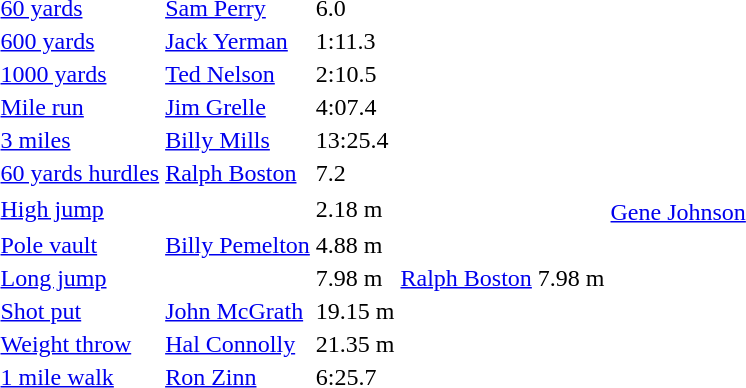<table>
<tr>
<td><a href='#'>60 yards</a></td>
<td><a href='#'>Sam Perry</a></td>
<td>6.0</td>
<td></td>
<td></td>
<td></td>
<td></td>
</tr>
<tr>
<td><a href='#'>600 yards</a></td>
<td><a href='#'>Jack Yerman</a></td>
<td>1:11.3</td>
<td></td>
<td></td>
<td></td>
<td></td>
</tr>
<tr>
<td><a href='#'>1000 yards</a></td>
<td><a href='#'>Ted Nelson</a></td>
<td>2:10.5</td>
<td></td>
<td></td>
<td></td>
<td></td>
</tr>
<tr>
<td><a href='#'>Mile run</a></td>
<td><a href='#'>Jim Grelle</a></td>
<td>4:07.4</td>
<td></td>
<td></td>
<td></td>
<td></td>
</tr>
<tr>
<td><a href='#'>3 miles</a></td>
<td><a href='#'>Billy Mills</a></td>
<td>13:25.4</td>
<td></td>
<td></td>
<td></td>
<td></td>
</tr>
<tr>
<td><a href='#'>60 yards hurdles</a></td>
<td><a href='#'>Ralph Boston</a></td>
<td>7.2</td>
<td></td>
<td></td>
<td></td>
<td></td>
</tr>
<tr>
<td rowspan=2><a href='#'>High jump</a></td>
<td rowspan=2></td>
<td rowspan=2>2.18 m</td>
<td rowspan=2></td>
<td rowspan=2></td>
<td></td>
<td rowspan=2></td>
</tr>
<tr>
<td><a href='#'>Gene Johnson</a></td>
</tr>
<tr>
<td><a href='#'>Pole vault</a></td>
<td><a href='#'>Billy Pemelton</a></td>
<td>4.88 m</td>
<td></td>
<td></td>
<td></td>
<td></td>
</tr>
<tr>
<td><a href='#'>Long jump</a></td>
<td></td>
<td>7.98 m</td>
<td><a href='#'>Ralph Boston</a></td>
<td>7.98 m</td>
<td></td>
<td></td>
</tr>
<tr>
<td><a href='#'>Shot put</a></td>
<td><a href='#'>John McGrath</a></td>
<td>19.15 m</td>
<td></td>
<td></td>
<td></td>
<td></td>
</tr>
<tr>
<td><a href='#'>Weight throw</a></td>
<td><a href='#'>Hal Connolly</a></td>
<td>21.35 m</td>
<td></td>
<td></td>
<td></td>
<td></td>
</tr>
<tr>
<td><a href='#'>1 mile walk</a></td>
<td><a href='#'>Ron Zinn</a></td>
<td>6:25.7</td>
<td></td>
<td></td>
<td></td>
<td></td>
</tr>
</table>
